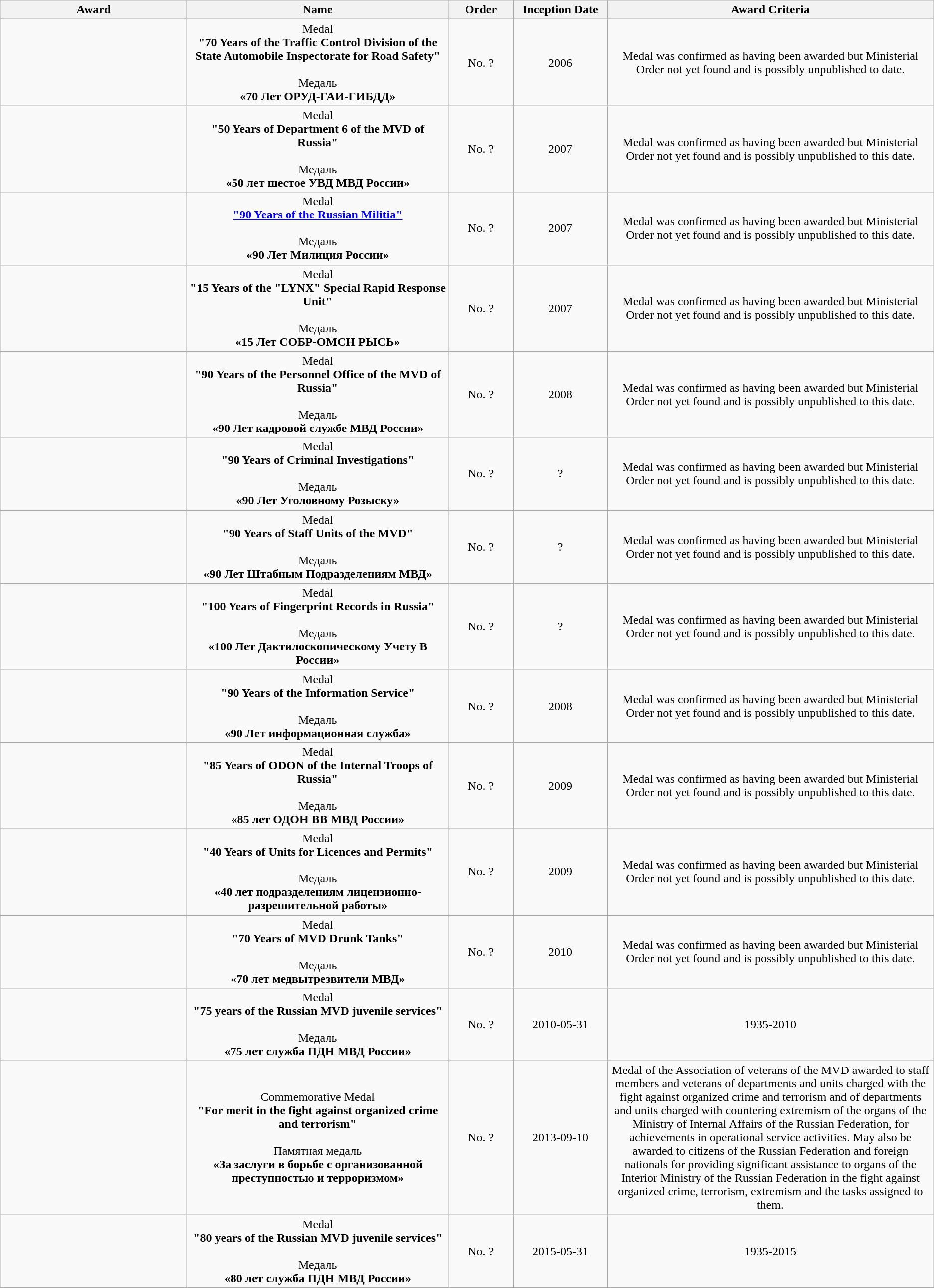<table class="wikitable sortable" style="text-align:center">
<tr>
<th style="width:20%">Award</th>
<th style="width:28%">Name </th>
<th>Order</th>
<th style="width:10%">Inception Date</th>
<th style="width:35%">Award Criteria</th>
</tr>
<tr>
<td></td>
<td>Medal<br><strong>"70 Years of the Traffic Control Division of the State Automobile Inspectorate for Road Safety"</strong><br><br>Медаль<br><strong>«70 Лет ОРУД-ГАИ-ГИБДД»</strong></td>
<td>No. ?</td>
<td>2006</td>
<td>Medal was confirmed as having been awarded but Ministerial Order not yet found and is possibly unpublished to date.</td>
</tr>
<tr>
<td></td>
<td>Medal<br><strong>"50 Years of Department 6 of the MVD of Russia"</strong><br><br>Медаль<br><strong>«50 лет шестое УВД МВД России»</strong></td>
<td>No. ?</td>
<td>2007</td>
<td>Medal was confirmed as having been awarded but Ministerial Order not yet found and is possibly unpublished to this date.</td>
</tr>
<tr>
<td></td>
<td>Medal<br><strong><a href='#'>"90 Years of the Russian Militia"</a></strong><br><br>Медаль<br><strong>«90 Лет Милиция России»</strong></td>
<td>No. ?</td>
<td>2007</td>
<td>Medal was confirmed as having been awarded but Ministerial Order not yet found and is possibly unpublished to this date.</td>
</tr>
<tr>
<td></td>
<td>Medal<br><strong>"15 Years of the "LYNX" Special Rapid Response Unit"</strong><br><br>Медаль<br><strong>«15 Лет СОБР-ОМСН РЫСЬ»</strong></td>
<td>No. ?</td>
<td>2007</td>
<td>Medal was confirmed as having been awarded but Ministerial Order not yet found and is possibly unpublished to this date.</td>
</tr>
<tr>
<td></td>
<td>Medal<br><strong>"90 Years of the Personnel Office of the MVD of Russia"</strong><br><br>Медаль<br><strong>«90 Лет кадровой службе МВД России»</strong></td>
<td>No. ?</td>
<td>2008</td>
<td>Medal was confirmed as having been awarded but Ministerial Order not yet found and is possibly unpublished to this date.</td>
</tr>
<tr>
<td></td>
<td>Medal<br><strong>"90 Years of Criminal Investigations"</strong><br><br>Медаль<br><strong>«90 Лет Уголовному Розыску»</strong></td>
<td>No. ?</td>
<td>?</td>
<td>Medal was confirmed as having been awarded but Ministerial Order not yet found and is possibly unpublished to this date.</td>
</tr>
<tr>
<td></td>
<td>Medal<br><strong>"90 Years of Staff Units of the MVD"</strong><br><br>Медаль<br><strong>«90 Лет Штабным Подразделениям МВД»</strong></td>
<td>No. ?</td>
<td>?</td>
<td>Medal was confirmed as having been awarded but Ministerial Order not yet found and is possibly unpublished to this date.</td>
</tr>
<tr>
<td></td>
<td>Medal<br><strong>"100 Years of Fingerprint Records in Russia"</strong><br><br>Медаль<br><strong>«100 Лет Дактилоскопическому Учету В России»</strong></td>
<td>No. ?</td>
<td>?</td>
<td>Medal was confirmed as having been awarded but Ministerial Order not yet found and is possibly unpublished to this date.</td>
</tr>
<tr>
<td></td>
<td>Medal<br><strong>"90 Years of the Information Service"</strong><br><br>Медаль<br><strong>«90 Лет информационная служба»</strong></td>
<td>No. ?</td>
<td>2008</td>
<td>Medal was confirmed as having been awarded but Ministerial Order not yet found and is possibly unpublished to this date.</td>
</tr>
<tr>
<td></td>
<td>Medal<br><strong>"85 Years of ODON of the Internal Troops of Russia"</strong><br><br>Медаль<br><strong>«85 лет ОДОН ВВ МВД России»</strong></td>
<td>No. ?</td>
<td>2009</td>
<td>Medal was confirmed as having been awarded but Ministerial Order not yet found and is possibly unpublished to this date.</td>
</tr>
<tr>
<td></td>
<td>Medal<br><strong>"40 Years of Units for Licences and Permits"</strong><br><br>Медаль<br><strong>«40 лет подразделениям лицензионно-разрешительной работы»</strong></td>
<td>No. ?</td>
<td>2009</td>
<td>Medal was confirmed as having been awarded but Ministerial Order not yet found and is possibly unpublished to this date.</td>
</tr>
<tr>
<td></td>
<td>Medal<br><strong>"70 Years of MVD Drunk Tanks"</strong><br><br>Медаль<br><strong>«70 лет медвытрезвители МВД»</strong></td>
<td>No. ?</td>
<td>2010</td>
<td>Medal was confirmed as having been awarded but Ministerial Order not yet found and is possibly unpublished to this date.</td>
</tr>
<tr>
<td></td>
<td>Medal<br><strong>"75 years of the Russian MVD juvenile services"</strong><br><br>Медаль<br><strong>«75 лет служба ПДН МВД России»</strong></td>
<td>No. ?</td>
<td>2010-05-31</td>
<td>1935-2010</td>
</tr>
<tr>
<td></td>
<td>Commemorative Medal<br><strong>"For merit in the fight against organized crime and terrorism"</strong><br><br>Памятная медаль<br><strong>«За заслуги в борьбе с организованной преступностью и терроризмом»</strong></td>
<td>No. ?</td>
<td>2013-09-10</td>
<td>Medal of the Association of veterans of the MVD awarded to staff members and veterans of departments and units charged with the fight against organized crime and terrorism and of departments and units charged with countering extremism of the organs of the Ministry of Internal Affairs of the Russian Federation, for achievements in operational service activities.  May also be awarded to citizens of the Russian Federation and foreign nationals for providing significant assistance to organs of the Interior Ministry of the Russian Federation in the fight against organized crime, terrorism, extremism and the tasks assigned to them.</td>
</tr>
<tr>
<td></td>
<td>Medal<br><strong>"80 years of the Russian MVD juvenile services"</strong><br><br>Медаль<br><strong>«80 лет служба ПДН МВД России»</strong></td>
<td>No. ?</td>
<td>2015-05-31</td>
<td>1935-2015</td>
</tr>
</table>
